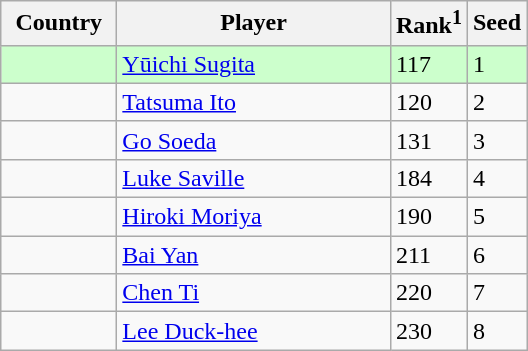<table class="sortable wikitable">
<tr>
<th width="70">Country</th>
<th width="175">Player</th>
<th>Rank<sup>1</sup></th>
<th>Seed</th>
</tr>
<tr style="background:#cfc;">
<td></td>
<td><a href='#'>Yūichi Sugita</a></td>
<td>117</td>
<td>1</td>
</tr>
<tr>
<td></td>
<td><a href='#'>Tatsuma Ito</a></td>
<td>120</td>
<td>2</td>
</tr>
<tr>
<td></td>
<td><a href='#'>Go Soeda</a></td>
<td>131</td>
<td>3</td>
</tr>
<tr>
<td></td>
<td><a href='#'>Luke Saville</a></td>
<td>184</td>
<td>4</td>
</tr>
<tr>
<td></td>
<td><a href='#'>Hiroki Moriya</a></td>
<td>190</td>
<td>5</td>
</tr>
<tr>
<td></td>
<td><a href='#'>Bai Yan</a></td>
<td>211</td>
<td>6</td>
</tr>
<tr>
<td></td>
<td><a href='#'>Chen Ti</a></td>
<td>220</td>
<td>7</td>
</tr>
<tr>
<td></td>
<td><a href='#'>Lee Duck-hee</a></td>
<td>230</td>
<td>8</td>
</tr>
</table>
